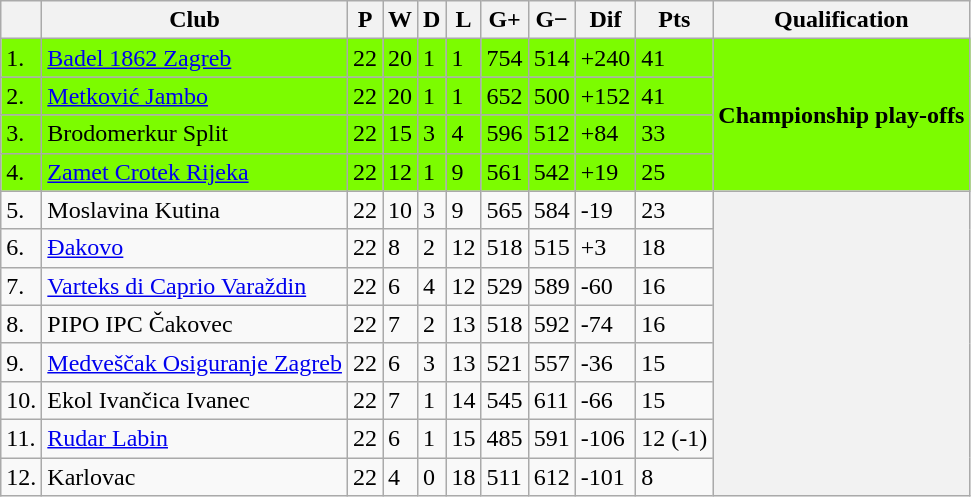<table class="wikitable sortable">
<tr>
<th></th>
<th>Club</th>
<th>P</th>
<th>W</th>
<th>D</th>
<th>L</th>
<th>G+</th>
<th>G−</th>
<th>Dif</th>
<th>Pts</th>
<th>Qualification</th>
</tr>
<tr bgcolor="lawngreen">
<td>1.</td>
<td><a href='#'>Badel 1862 Zagreb</a></td>
<td>22</td>
<td>20</td>
<td>1</td>
<td>1</td>
<td>754</td>
<td>514</td>
<td>+240</td>
<td>41</td>
<td rowspan="4"><strong>Championship play-offs</strong></td>
</tr>
<tr bgcolor="lawngreen">
<td>2.</td>
<td><a href='#'>Metković Jambo</a></td>
<td>22</td>
<td>20</td>
<td>1</td>
<td>1</td>
<td>652</td>
<td>500</td>
<td>+152</td>
<td>41</td>
</tr>
<tr bgcolor="lawngreen">
<td>3.</td>
<td>Brodomerkur Split</td>
<td>22</td>
<td>15</td>
<td>3</td>
<td>4</td>
<td>596</td>
<td>512</td>
<td>+84</td>
<td>33</td>
</tr>
<tr bgcolor="lawngreen">
<td>4.</td>
<td><a href='#'>Zamet Crotek Rijeka</a></td>
<td>22</td>
<td>12</td>
<td>1</td>
<td>9</td>
<td>561</td>
<td>542</td>
<td>+19</td>
<td>25</td>
</tr>
<tr>
<td>5.</td>
<td>Moslavina Kutina</td>
<td>22</td>
<td>10</td>
<td>3</td>
<td>9</td>
<td>565</td>
<td>584</td>
<td>-19</td>
<td>23</td>
<th rowspan="8"></th>
</tr>
<tr>
<td>6.</td>
<td><a href='#'>Đakovo</a></td>
<td>22</td>
<td>8</td>
<td>2</td>
<td>12</td>
<td>518</td>
<td>515</td>
<td>+3</td>
<td>18</td>
</tr>
<tr>
<td>7.</td>
<td><a href='#'>Varteks di Caprio Varaždin</a></td>
<td>22</td>
<td>6</td>
<td>4</td>
<td>12</td>
<td>529</td>
<td>589</td>
<td>-60</td>
<td>16</td>
</tr>
<tr>
<td>8.</td>
<td>PIPO IPC Čakovec</td>
<td>22</td>
<td>7</td>
<td>2</td>
<td>13</td>
<td>518</td>
<td>592</td>
<td>-74</td>
<td>16</td>
</tr>
<tr>
<td>9.</td>
<td><a href='#'>Medveščak Osiguranje Zagreb</a></td>
<td>22</td>
<td>6</td>
<td>3</td>
<td>13</td>
<td>521</td>
<td>557</td>
<td>-36</td>
<td>15</td>
</tr>
<tr>
<td>10.</td>
<td>Ekol Ivančica Ivanec</td>
<td>22</td>
<td>7</td>
<td>1</td>
<td>14</td>
<td>545</td>
<td>611</td>
<td>-66</td>
<td>15</td>
</tr>
<tr>
<td>11.</td>
<td><a href='#'>Rudar Labin</a></td>
<td>22</td>
<td>6</td>
<td>1</td>
<td>15</td>
<td>485</td>
<td>591</td>
<td>-106</td>
<td>12 (-1)</td>
</tr>
<tr>
<td>12.</td>
<td>Karlovac</td>
<td>22</td>
<td>4</td>
<td>0</td>
<td>18</td>
<td>511</td>
<td>612</td>
<td>-101</td>
<td>8</td>
</tr>
</table>
